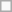<table class="wikitable">
<tr>
<td></td>
</tr>
</table>
